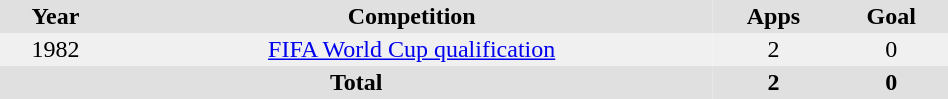<table border="0" cellpadding="2" cellspacing="0" style="width:50%;">
<tr style="text-align:center; background:#e0e0e0;">
<th>Year</th>
<th>Competition</th>
<th>Apps</th>
<th>Goal</th>
</tr>
<tr style="text-align:center; background:#f0f0f0;">
<td>1982</td>
<td><a href='#'>FIFA World Cup qualification</a></td>
<td>2</td>
<td>0</td>
</tr>
<tr style="text-align:center; background:#e0e0e0;">
<th colspan="2">Total</th>
<th style="text-align:center;">2</th>
<th style="text-align:center;">0</th>
</tr>
</table>
